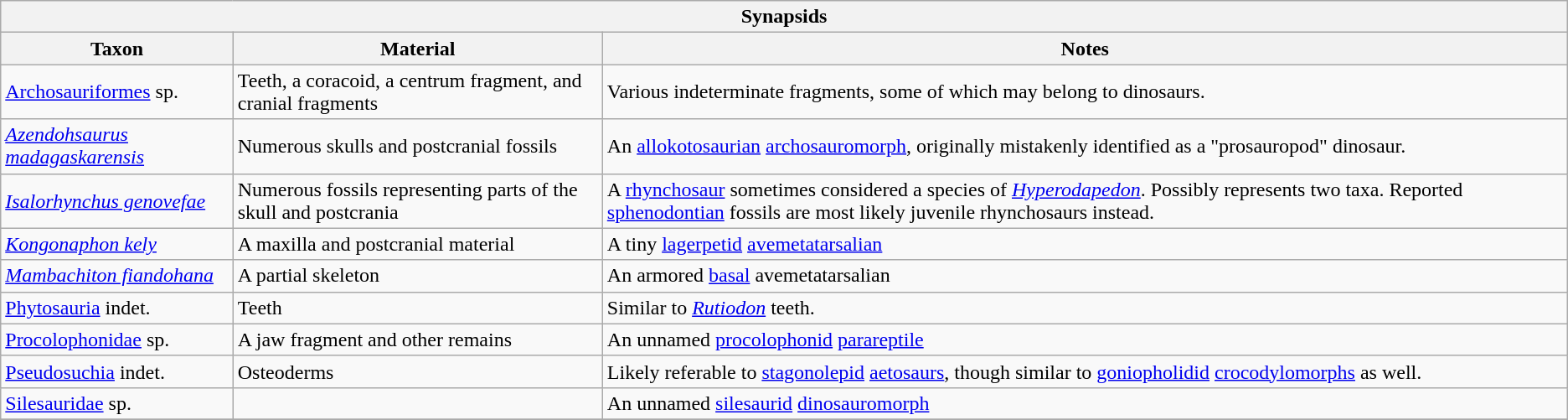<table class="wikitable" align="center">
<tr>
<th colspan="3" align="center"><strong>Synapsids</strong></th>
</tr>
<tr>
<th>Taxon</th>
<th>Material</th>
<th>Notes</th>
</tr>
<tr>
<td><a href='#'>Archosauriformes</a> sp.</td>
<td>Teeth, a coracoid, a centrum fragment, and cranial fragments</td>
<td>Various indeterminate fragments, some of which may belong to dinosaurs.</td>
</tr>
<tr>
<td><em><a href='#'>Azendohsaurus madagaskarensis</a></em></td>
<td>Numerous skulls and postcranial fossils</td>
<td>An <a href='#'>allokotosaurian</a> <a href='#'>archosauromorph</a>, originally mistakenly identified as a "prosauropod" dinosaur.</td>
</tr>
<tr>
<td><em><a href='#'>Isalorhynchus genovefae</a></em></td>
<td>Numerous fossils representing parts of the skull and postcrania</td>
<td>A <a href='#'>rhynchosaur</a> sometimes considered a species of <em><a href='#'>Hyperodapedon</a></em>. Possibly represents two taxa. Reported <a href='#'>sphenodontian</a> fossils are most likely juvenile rhynchosaurs instead.</td>
</tr>
<tr>
<td><em><a href='#'>Kongonaphon kely</a></em></td>
<td>A maxilla and postcranial material</td>
<td>A tiny <a href='#'>lagerpetid</a> <a href='#'>avemetatarsalian</a></td>
</tr>
<tr>
<td><em><a href='#'>Mambachiton fiandohana</a></em></td>
<td>A partial skeleton</td>
<td>An armored <a href='#'>basal</a> avemetatarsalian</td>
</tr>
<tr>
<td><a href='#'>Phytosauria</a> indet.</td>
<td>Teeth</td>
<td>Similar to <em><a href='#'>Rutiodon</a></em> teeth.</td>
</tr>
<tr>
<td><a href='#'>Procolophonidae</a> sp.</td>
<td>A jaw fragment and other remains</td>
<td>An unnamed <a href='#'>procolophonid</a> <a href='#'>parareptile</a></td>
</tr>
<tr>
<td><a href='#'>Pseudosuchia</a> indet.</td>
<td>Osteoderms</td>
<td>Likely referable to <a href='#'>stagonolepid</a> <a href='#'>aetosaurs</a>, though similar to <a href='#'>goniopholidid</a> <a href='#'>crocodylomorphs</a> as well.</td>
</tr>
<tr>
<td><a href='#'>Silesauridae</a> sp.</td>
<td></td>
<td>An unnamed <a href='#'>silesaurid</a> <a href='#'>dinosauromorph</a></td>
</tr>
<tr>
</tr>
</table>
